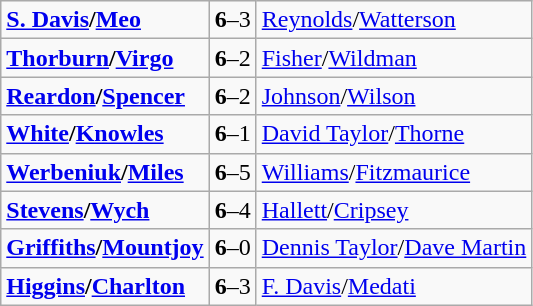<table class="wikitable ">
<tr>
<td>  <strong><a href='#'>S. Davis</a>/<a href='#'>Meo</a></strong></td>
<td style="text-align:center;"><strong>6</strong>–3</td>
<td>  <a href='#'>Reynolds</a>/<a href='#'>Watterson</a></td>
</tr>
<tr>
<td>  <strong><a href='#'>Thorburn</a>/<a href='#'>Virgo</a></strong></td>
<td style="text-align:center;"><strong>6</strong>–2</td>
<td>  <a href='#'>Fisher</a>/<a href='#'>Wildman</a></td>
</tr>
<tr>
<td>  <strong><a href='#'>Reardon</a>/<a href='#'>Spencer</a></strong></td>
<td style="text-align:center;"><strong>6</strong>–2</td>
<td>  <a href='#'>Johnson</a>/<a href='#'>Wilson</a></td>
</tr>
<tr>
<td>  <strong><a href='#'>White</a>/<a href='#'>Knowles</a></strong></td>
<td style="text-align:center;"><strong>6</strong>–1</td>
<td>  <a href='#'>David Taylor</a>/<a href='#'>Thorne</a></td>
</tr>
<tr>
<td>  <strong><a href='#'>Werbeniuk</a>/<a href='#'>Miles</a></strong></td>
<td style="text-align:center;"><strong>6</strong>–5</td>
<td>  <a href='#'>Williams</a>/<a href='#'>Fitzmaurice</a></td>
</tr>
<tr>
<td>  <strong><a href='#'>Stevens</a>/<a href='#'>Wych</a></strong></td>
<td style="text-align:center;"><strong>6</strong>–4</td>
<td>  <a href='#'>Hallett</a>/<a href='#'>Cripsey</a></td>
</tr>
<tr>
<td>  <strong><a href='#'>Griffiths</a>/<a href='#'>Mountjoy</a></strong></td>
<td style="text-align:center;"><strong>6</strong>–0</td>
<td>  <a href='#'>Dennis Taylor</a>/<a href='#'>Dave Martin</a></td>
</tr>
<tr>
<td>  <strong><a href='#'>Higgins</a>/<a href='#'>Charlton</a></strong></td>
<td style="text-align:center;"><strong>6</strong>–3</td>
<td>  <a href='#'>F. Davis</a>/<a href='#'>Medati</a></td>
</tr>
</table>
